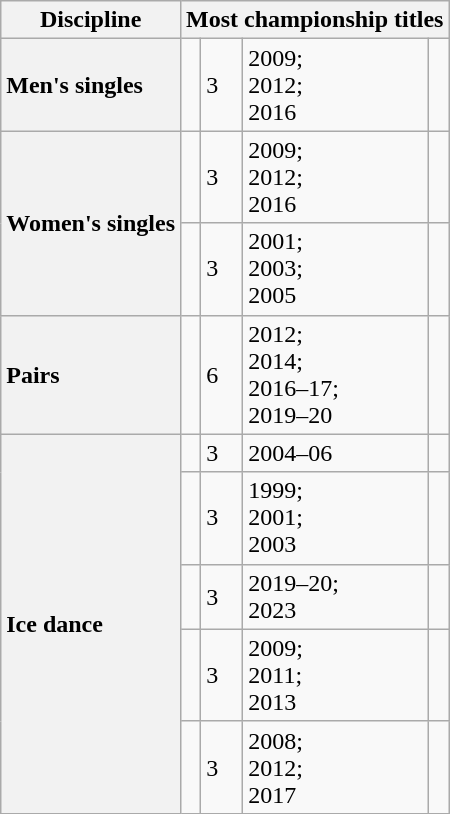<table class="wikitable unsortable" style="text-align:left">
<tr>
<th scope="col">Discipline</th>
<th colspan="4" scope="col">Most championship titles</th>
</tr>
<tr>
<th scope="row" style="text-align:left">Men's singles</th>
<td></td>
<td>3</td>
<td>2009;<br>2012;<br>2016</td>
<td></td>
</tr>
<tr>
<th rowspan="2" scope="row" style="text-align:left">Women's singles</th>
<td></td>
<td>3</td>
<td>2009;<br>2012;<br>2016</td>
<td></td>
</tr>
<tr>
<td></td>
<td>3</td>
<td>2001;<br>2003;<br>2005</td>
<td></td>
</tr>
<tr>
<th scope="row" style="text-align:left">Pairs</th>
<td></td>
<td>6</td>
<td>2012;<br>2014;<br>2016–17;<br>2019–20</td>
<td></td>
</tr>
<tr>
<th rowspan="5" scope="row" style="text-align:left">Ice dance</th>
<td></td>
<td>3</td>
<td>2004–06</td>
<td></td>
</tr>
<tr>
<td></td>
<td>3</td>
<td>1999;<br>2001;<br>2003</td>
<td></td>
</tr>
<tr>
<td></td>
<td>3</td>
<td>2019–20;<br>2023</td>
<td></td>
</tr>
<tr>
<td></td>
<td>3</td>
<td>2009;<br>2011;<br>2013</td>
<td></td>
</tr>
<tr>
<td></td>
<td>3</td>
<td>2008;<br>2012;<br>2017</td>
<td></td>
</tr>
</table>
